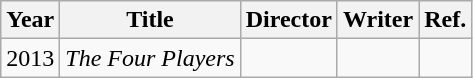<table class="wikitable">
<tr>
<th>Year</th>
<th>Title</th>
<th>Director</th>
<th>Writer</th>
<th>Ref.</th>
</tr>
<tr>
<td>2013</td>
<td><em>The Four Players</em></td>
<td></td>
<td></td>
<td></td>
</tr>
</table>
